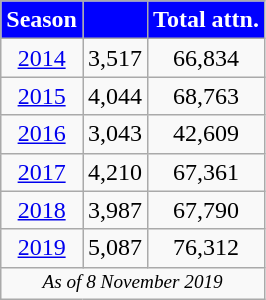<table class="wikitable" style="float:left; margin-right:20px; text-align: center;">
<tr>
<th style="background:blue; color:White;">Season</th>
<th style="background:blue; color:White;"></th>
<th style="background:blue; color:White;">Total attn.</th>
</tr>
<tr>
<td><a href='#'>2014</a></td>
<td>3,517</td>
<td>66,834</td>
</tr>
<tr>
<td><a href='#'>2015</a></td>
<td>4,044</td>
<td>68,763</td>
</tr>
<tr>
<td><a href='#'>2016</a></td>
<td>3,043</td>
<td>42,609</td>
</tr>
<tr>
<td><a href='#'>2017</a></td>
<td>4,210</td>
<td>67,361</td>
</tr>
<tr>
<td><a href='#'>2018</a></td>
<td>3,987</td>
<td>67,790</td>
</tr>
<tr>
<td><a href='#'>2019</a></td>
<td>5,087</td>
<td>76,312</td>
</tr>
<tr>
<td colspan="3" style="border-bottom: none; border-left: none; border-right: none; font-size:80%; text-align:center"><em>As of 8 November 2019</em></td>
</tr>
</table>
